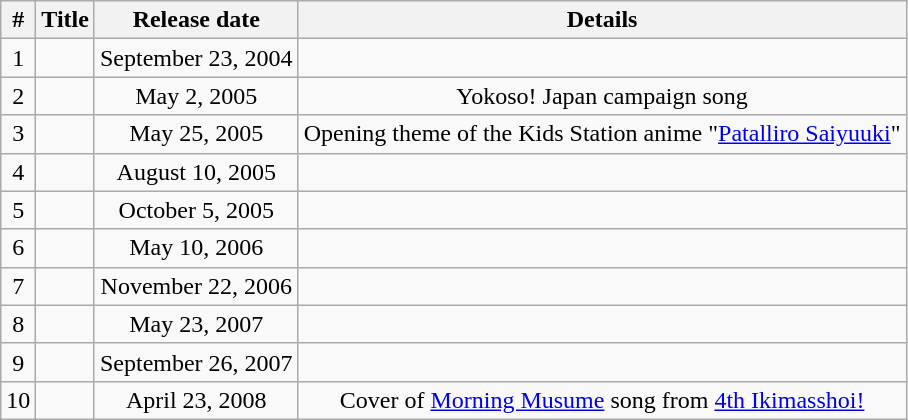<table class="wikitable" style="text-align:center" cellpadding="2">
<tr>
<th width=15>#</th>
<th>Title</th>
<th>Release date</th>
<th>Details</th>
</tr>
<tr>
<td>1</td>
<td></td>
<td>September 23, 2004</td>
<td></td>
</tr>
<tr>
<td>2</td>
<td></td>
<td>May 2, 2005</td>
<td>Yokoso! Japan campaign song</td>
</tr>
<tr>
<td>3</td>
<td></td>
<td>May 25, 2005</td>
<td>Opening theme of the Kids Station anime "<a href='#'>Patalliro Saiyuuki</a>"</td>
</tr>
<tr>
<td>4</td>
<td></td>
<td>August 10, 2005</td>
<td></td>
</tr>
<tr>
<td>5</td>
<td></td>
<td>October 5, 2005</td>
<td></td>
</tr>
<tr>
<td>6</td>
<td></td>
<td>May 10, 2006</td>
</tr>
<tr>
<td>7</td>
<td></td>
<td>November 22, 2006</td>
<td></td>
</tr>
<tr>
<td>8</td>
<td></td>
<td>May 23, 2007</td>
<td></td>
</tr>
<tr>
<td>9</td>
<td></td>
<td>September 26, 2007</td>
<td></td>
</tr>
<tr>
<td>10</td>
<td></td>
<td>April 23, 2008</td>
<td>Cover of <a href='#'>Morning Musume</a> song from <a href='#'>4th Ikimasshoi!</a></td>
</tr>
</table>
